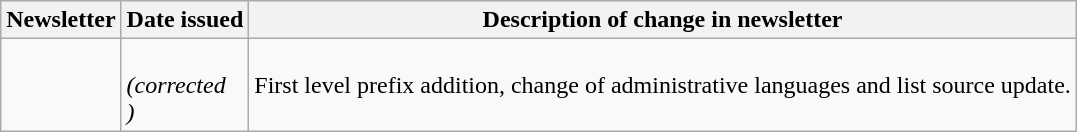<table class="wikitable">
<tr>
<th>Newsletter</th>
<th>Date issued</th>
<th>Description of change in newsletter</th>
</tr>
<tr>
<td id="II-3"></td>
<td><br> <em>(corrected<br> )</em></td>
<td>First level prefix addition, change of administrative languages and list source update.</td>
</tr>
</table>
